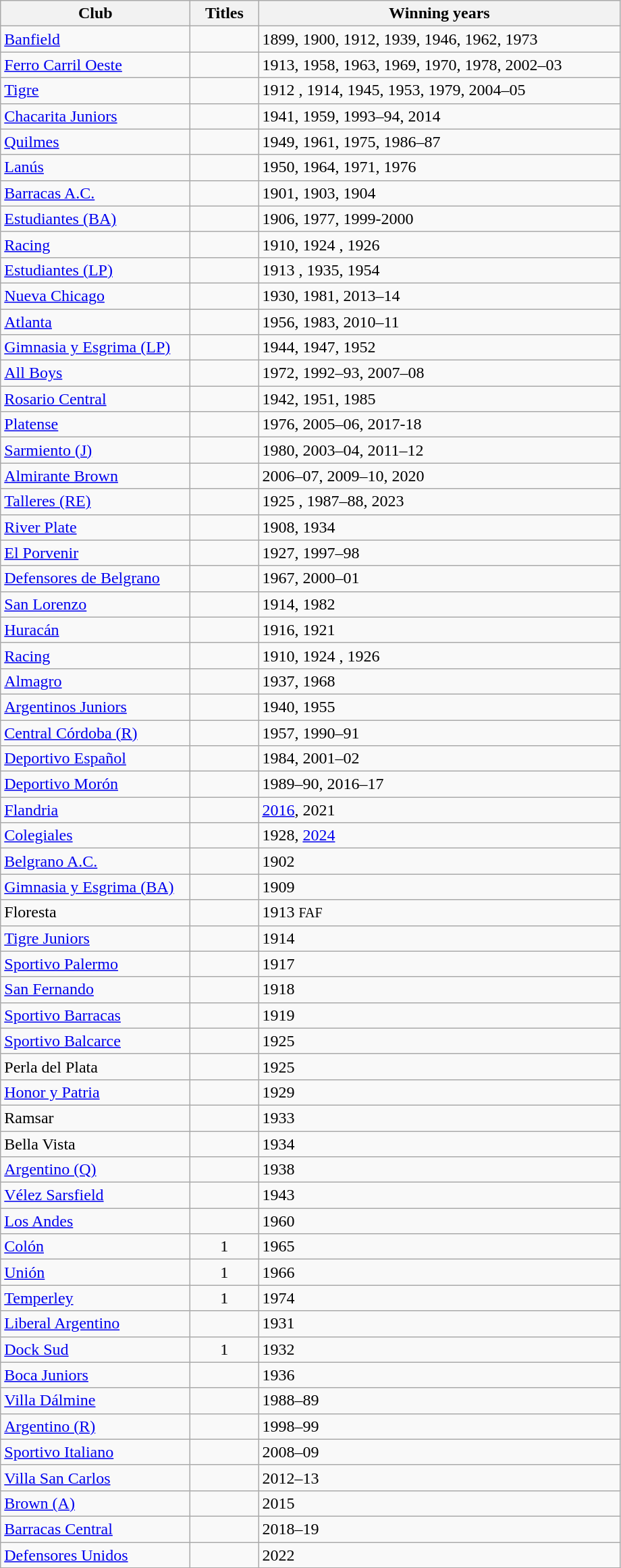<table class="wikitable sortable">
<tr>
<th width=180px>Club</th>
<th width=60px>Titles</th>
<th width=350px>Winning years</th>
</tr>
<tr>
<td><a href='#'>Banfield</a></td>
<td></td>
<td>1899, 1900, 1912, 1939, 1946, 1962, 1973</td>
</tr>
<tr>
<td><a href='#'>Ferro Carril Oeste</a></td>
<td></td>
<td>1913, 1958, 1963, 1969, 1970, 1978, 2002–03</td>
</tr>
<tr>
<td><a href='#'>Tigre</a></td>
<td></td>
<td>1912 , 1914, 1945, 1953, 1979, 2004–05</td>
</tr>
<tr>
<td><a href='#'>Chacarita Juniors</a></td>
<td></td>
<td>1941, 1959, 1993–94, 2014</td>
</tr>
<tr>
<td><a href='#'>Quilmes</a></td>
<td></td>
<td>1949, 1961, 1975, 1986–87</td>
</tr>
<tr>
<td><a href='#'>Lanús</a></td>
<td></td>
<td>1950, 1964, 1971, 1976</td>
</tr>
<tr>
<td><a href='#'>Barracas A.C.</a></td>
<td></td>
<td>1901, 1903, 1904</td>
</tr>
<tr>
<td><a href='#'>Estudiantes (BA)</a></td>
<td></td>
<td>1906, 1977, 1999-2000</td>
</tr>
<tr>
<td><a href='#'>Racing</a></td>
<td></td>
<td>1910, 1924 , 1926 </td>
</tr>
<tr>
<td><a href='#'>Estudiantes (LP)</a></td>
<td></td>
<td>1913 , 1935, 1954</td>
</tr>
<tr>
<td><a href='#'>Nueva Chicago</a></td>
<td></td>
<td>1930, 1981, 2013–14</td>
</tr>
<tr>
<td><a href='#'>Atlanta</a></td>
<td></td>
<td>1956, 1983, 2010–11</td>
</tr>
<tr>
<td><a href='#'>Gimnasia y Esgrima (LP)</a></td>
<td></td>
<td>1944, 1947, 1952</td>
</tr>
<tr>
<td><a href='#'>All Boys</a></td>
<td></td>
<td>1972, 1992–93, 2007–08</td>
</tr>
<tr>
<td><a href='#'>Rosario Central</a></td>
<td></td>
<td>1942, 1951, 1985</td>
</tr>
<tr>
<td><a href='#'>Platense</a></td>
<td></td>
<td>1976, 2005–06, 2017-18</td>
</tr>
<tr>
<td><a href='#'>Sarmiento (J)</a></td>
<td></td>
<td>1980, 2003–04, 2011–12</td>
</tr>
<tr>
<td><a href='#'>Almirante Brown</a></td>
<td></td>
<td>2006–07, 2009–10, 2020</td>
</tr>
<tr>
<td><a href='#'>Talleres (RE)</a></td>
<td></td>
<td>1925 , 1987–88, 2023</td>
</tr>
<tr>
<td><a href='#'>River Plate</a></td>
<td></td>
<td>1908, 1934  </td>
</tr>
<tr>
<td><a href='#'>El Porvenir</a></td>
<td></td>
<td>1927, 1997–98</td>
</tr>
<tr>
<td><a href='#'>Defensores de Belgrano</a></td>
<td></td>
<td>1967, 2000–01</td>
</tr>
<tr>
<td><a href='#'>San Lorenzo</a></td>
<td></td>
<td>1914, 1982</td>
</tr>
<tr>
<td><a href='#'>Huracán</a></td>
<td></td>
<td>1916, 1921 </td>
</tr>
<tr>
<td><a href='#'>Racing</a></td>
<td></td>
<td>1910, 1924 , 1926  </td>
</tr>
<tr>
<td><a href='#'>Almagro</a></td>
<td></td>
<td>1937, 1968</td>
</tr>
<tr>
<td><a href='#'>Argentinos Juniors</a></td>
<td></td>
<td>1940, 1955</td>
</tr>
<tr>
<td><a href='#'>Central Córdoba (R)</a></td>
<td></td>
<td>1957, 1990–91</td>
</tr>
<tr>
<td><a href='#'>Deportivo Español</a></td>
<td></td>
<td>1984, 2001–02</td>
</tr>
<tr>
<td><a href='#'>Deportivo Morón</a></td>
<td></td>
<td>1989–90, 2016–17</td>
</tr>
<tr>
<td><a href='#'>Flandria</a></td>
<td></td>
<td><a href='#'>2016</a>, 2021</td>
</tr>
<tr>
<td><a href='#'>Colegiales</a></td>
<td></td>
<td>1928, <a href='#'>2024</a></td>
</tr>
<tr>
<td><a href='#'>Belgrano A.C.</a></td>
<td></td>
<td>1902</td>
</tr>
<tr>
<td><a href='#'>Gimnasia y Esgrima (BA)</a></td>
<td></td>
<td>1909</td>
</tr>
<tr>
<td>Floresta</td>
<td></td>
<td>1913 <small>FAF</small></td>
</tr>
<tr>
<td><a href='#'>Tigre Juniors</a></td>
<td></td>
<td>1914 </td>
</tr>
<tr>
<td><a href='#'>Sportivo Palermo</a></td>
<td></td>
<td>1917</td>
</tr>
<tr>
<td><a href='#'>San Fernando</a></td>
<td></td>
<td>1918</td>
</tr>
<tr>
<td><a href='#'>Sportivo Barracas</a></td>
<td></td>
<td>1919  </td>
</tr>
<tr>
<td><a href='#'>Sportivo Balcarce</a></td>
<td></td>
<td>1925</td>
</tr>
<tr>
<td>Perla del Plata</td>
<td></td>
<td>1925 </td>
</tr>
<tr>
<td><a href='#'>Honor y Patria</a></td>
<td></td>
<td>1929</td>
</tr>
<tr>
<td>Ramsar</td>
<td></td>
<td>1933</td>
</tr>
<tr>
<td>Bella Vista</td>
<td></td>
<td>1934</td>
</tr>
<tr>
<td><a href='#'>Argentino (Q)</a></td>
<td></td>
<td>1938</td>
</tr>
<tr>
<td><a href='#'>Vélez Sarsfield</a></td>
<td></td>
<td>1943</td>
</tr>
<tr>
<td><a href='#'>Los Andes</a></td>
<td></td>
<td>1960</td>
</tr>
<tr>
<td><a href='#'>Colón</a></td>
<td align=center>1</td>
<td>1965</td>
</tr>
<tr>
<td><a href='#'>Unión</a></td>
<td align=center>1</td>
<td>1966</td>
</tr>
<tr>
<td><a href='#'>Temperley</a></td>
<td align=center>1</td>
<td>1974</td>
</tr>
<tr>
<td><a href='#'>Liberal Argentino</a></td>
<td></td>
<td>1931</td>
</tr>
<tr>
<td><a href='#'>Dock Sud</a></td>
<td align=center>1</td>
<td>1932</td>
</tr>
<tr>
<td><a href='#'>Boca Juniors</a></td>
<td></td>
<td>1936 </td>
</tr>
<tr>
<td><a href='#'>Villa Dálmine</a></td>
<td></td>
<td>1988–89</td>
</tr>
<tr>
<td><a href='#'>Argentino (R)</a></td>
<td></td>
<td>1998–99</td>
</tr>
<tr>
<td><a href='#'>Sportivo Italiano</a></td>
<td></td>
<td>2008–09</td>
</tr>
<tr>
<td><a href='#'>Villa San Carlos</a></td>
<td></td>
<td>2012–13</td>
</tr>
<tr>
<td><a href='#'>Brown (A)</a></td>
<td></td>
<td>2015</td>
</tr>
<tr>
<td><a href='#'>Barracas Central</a></td>
<td></td>
<td>2018–19</td>
</tr>
<tr>
<td><a href='#'>Defensores Unidos</a></td>
<td></td>
<td>2022</td>
</tr>
</table>
